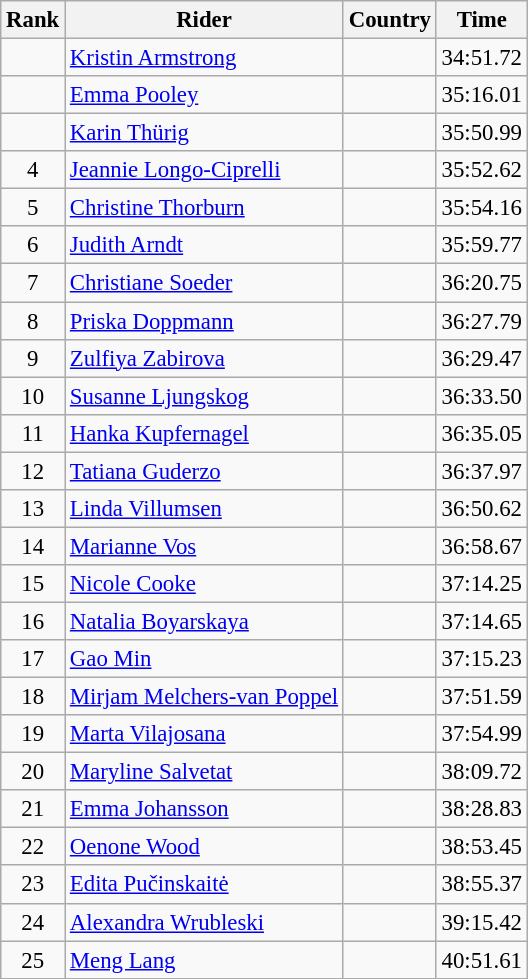<table class="wikitable sortable" style="font-size:95%" style="width:35em;">
<tr>
<th>Rank</th>
<th>Rider</th>
<th>Country</th>
<th>Time</th>
</tr>
<tr>
<td align=center></td>
<td><a href='#'>Kristin Armstrong</a></td>
<td></td>
<td>34:51.72</td>
</tr>
<tr>
<td align=center></td>
<td><a href='#'>Emma Pooley</a></td>
<td></td>
<td>35:16.01</td>
</tr>
<tr>
<td align=center></td>
<td><a href='#'>Karin Thürig</a></td>
<td></td>
<td>35:50.99</td>
</tr>
<tr>
<td align=center>4</td>
<td><a href='#'>Jeannie Longo-Ciprelli</a></td>
<td></td>
<td>35:52.62</td>
</tr>
<tr>
<td align=center>5</td>
<td><a href='#'>Christine Thorburn</a></td>
<td></td>
<td>35:54.16</td>
</tr>
<tr>
<td align=center>6</td>
<td><a href='#'>Judith Arndt</a></td>
<td></td>
<td>35:59.77</td>
</tr>
<tr>
<td align=center>7</td>
<td><a href='#'>Christiane Soeder</a></td>
<td></td>
<td>36:20.75</td>
</tr>
<tr>
<td align=center>8</td>
<td><a href='#'>Priska Doppmann</a></td>
<td></td>
<td>36:27.79</td>
</tr>
<tr>
<td align=center>9</td>
<td><a href='#'>Zulfiya Zabirova</a></td>
<td></td>
<td>36:29.47</td>
</tr>
<tr>
<td align=center>10</td>
<td><a href='#'>Susanne Ljungskog</a></td>
<td></td>
<td>36:33.50</td>
</tr>
<tr>
<td align=center>11</td>
<td><a href='#'>Hanka Kupfernagel</a></td>
<td></td>
<td>36:35.05</td>
</tr>
<tr>
<td align=center>12</td>
<td><a href='#'>Tatiana Guderzo</a></td>
<td></td>
<td>36:37.97</td>
</tr>
<tr>
<td align=center>13</td>
<td><a href='#'>Linda Villumsen</a></td>
<td></td>
<td>36:50.62</td>
</tr>
<tr>
<td align=center>14</td>
<td><a href='#'>Marianne Vos</a></td>
<td></td>
<td>36:58.67</td>
</tr>
<tr>
<td align=center>15</td>
<td><a href='#'>Nicole Cooke</a></td>
<td></td>
<td>37:14.25</td>
</tr>
<tr>
<td align=center>16</td>
<td><a href='#'>Natalia Boyarskaya</a></td>
<td></td>
<td>37:14.65</td>
</tr>
<tr>
<td align=center>17</td>
<td><a href='#'>Gao Min</a></td>
<td></td>
<td>37:15.23</td>
</tr>
<tr>
<td align=center>18</td>
<td><a href='#'>Mirjam Melchers-van Poppel</a></td>
<td></td>
<td>37:51.59</td>
</tr>
<tr>
<td align=center>19</td>
<td><a href='#'>Marta Vilajosana</a></td>
<td></td>
<td>37:54.99</td>
</tr>
<tr>
<td align=center>20</td>
<td><a href='#'>Maryline Salvetat</a></td>
<td></td>
<td>38:09.72</td>
</tr>
<tr>
<td align=center>21</td>
<td><a href='#'>Emma Johansson</a></td>
<td></td>
<td>38:28.83</td>
</tr>
<tr>
<td align=center>22</td>
<td><a href='#'>Oenone Wood</a></td>
<td></td>
<td>38:53.45</td>
</tr>
<tr>
<td align=center>23</td>
<td><a href='#'>Edita Pučinskaitė</a></td>
<td></td>
<td>38:55.37</td>
</tr>
<tr>
<td align=center>24</td>
<td><a href='#'>Alexandra Wrubleski</a></td>
<td></td>
<td>39:15.42</td>
</tr>
<tr>
<td align=center>25</td>
<td><a href='#'>Meng Lang</a></td>
<td></td>
<td>40:51.61</td>
</tr>
</table>
